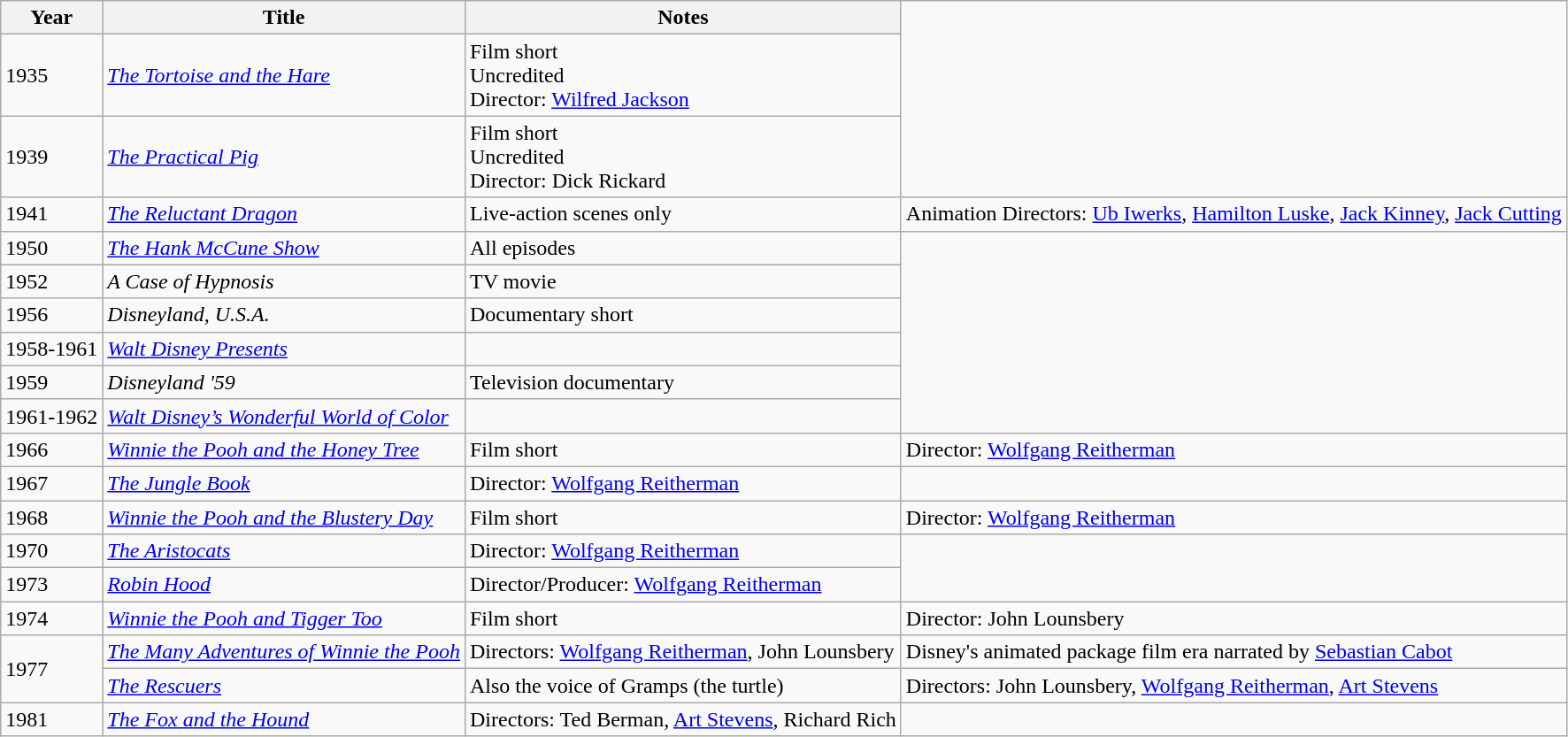<table class="wikitable sortable">
<tr>
<th>Year</th>
<th>Title</th>
<th class= "unsortable">Notes</th>
</tr>
<tr>
<td>1935</td>
<td><em><a href='#'>The Tortoise and the Hare</a></em></td>
<td>Film short <br> Uncredited <br> Director: <a href='#'>Wilfred Jackson</a></td>
</tr>
<tr>
<td>1939</td>
<td><em><a href='#'>The Practical Pig</a></em></td>
<td>Film short <br> Uncredited <br> Director: Dick Rickard</td>
</tr>
<tr>
<td>1941</td>
<td><em><a href='#'>The Reluctant Dragon</a></em></td>
<td>Live-action scenes only</td>
<td>Animation Directors: <a href='#'>Ub Iwerks</a>, <a href='#'>Hamilton Luske</a>, <a href='#'>Jack Kinney</a>, <a href='#'>Jack Cutting</a></td>
</tr>
<tr>
<td>1950</td>
<td><em><a href='#'>The Hank McCune Show</a></em></td>
<td>All episodes</td>
</tr>
<tr>
<td>1952</td>
<td><em>A Case of Hypnosis</em></td>
<td>TV movie</td>
</tr>
<tr>
<td>1956</td>
<td><em>Disneyland, U.S.A.</em></td>
<td>Documentary short</td>
</tr>
<tr>
<td>1958-1961</td>
<td><em><a href='#'>Walt Disney Presents</a></em></td>
<td></td>
</tr>
<tr>
<td>1959</td>
<td><em>Disneyland '59</em></td>
<td>Television documentary</td>
</tr>
<tr>
<td>1961-1962</td>
<td><em><a href='#'>Walt Disney’s Wonderful World of Color</a></em></td>
<td></td>
</tr>
<tr>
<td>1966</td>
<td><em><a href='#'>Winnie the Pooh and the Honey Tree</a></em></td>
<td>Film short</td>
<td>Director: <a href='#'>Wolfgang Reitherman</a></td>
</tr>
<tr>
<td>1967</td>
<td><em><a href='#'>The Jungle Book</a></em></td>
<td>Director: <a href='#'>Wolfgang Reitherman</a></td>
</tr>
<tr>
<td>1968</td>
<td><em><a href='#'>Winnie the Pooh and the Blustery Day</a></em></td>
<td>Film short</td>
<td>Director: <a href='#'>Wolfgang Reitherman</a></td>
</tr>
<tr>
<td>1970</td>
<td><em><a href='#'>The Aristocats</a></em></td>
<td>Director: <a href='#'>Wolfgang Reitherman</a></td>
</tr>
<tr>
<td>1973</td>
<td><em><a href='#'>Robin Hood</a></em></td>
<td>Director/Producer: <a href='#'>Wolfgang Reitherman</a></td>
</tr>
<tr>
<td>1974</td>
<td><em><a href='#'>Winnie the Pooh and Tigger Too</a></em></td>
<td>Film short</td>
<td>Director: John Lounsbery</td>
</tr>
<tr>
<td rowspan="2">1977</td>
<td><em><a href='#'>The Many Adventures of Winnie the Pooh</a></em></td>
<td>Directors: <a href='#'>Wolfgang Reitherman</a>, John Lounsbery</td>
<td>Disney's animated package film era narrated by <a href='#'>Sebastian Cabot</a></td>
</tr>
<tr>
<td><em><a href='#'>The Rescuers</a></em></td>
<td>Also the voice of Gramps (the turtle)</td>
<td>Directors: John Lounsbery, <a href='#'>Wolfgang Reitherman</a>, <a href='#'>Art Stevens</a></td>
</tr>
<tr>
<td>1981</td>
<td><em><a href='#'>The Fox and the Hound</a></em></td>
<td>Directors: Ted Berman, <a href='#'>Art Stevens</a>, Richard Rich</td>
</tr>
</table>
